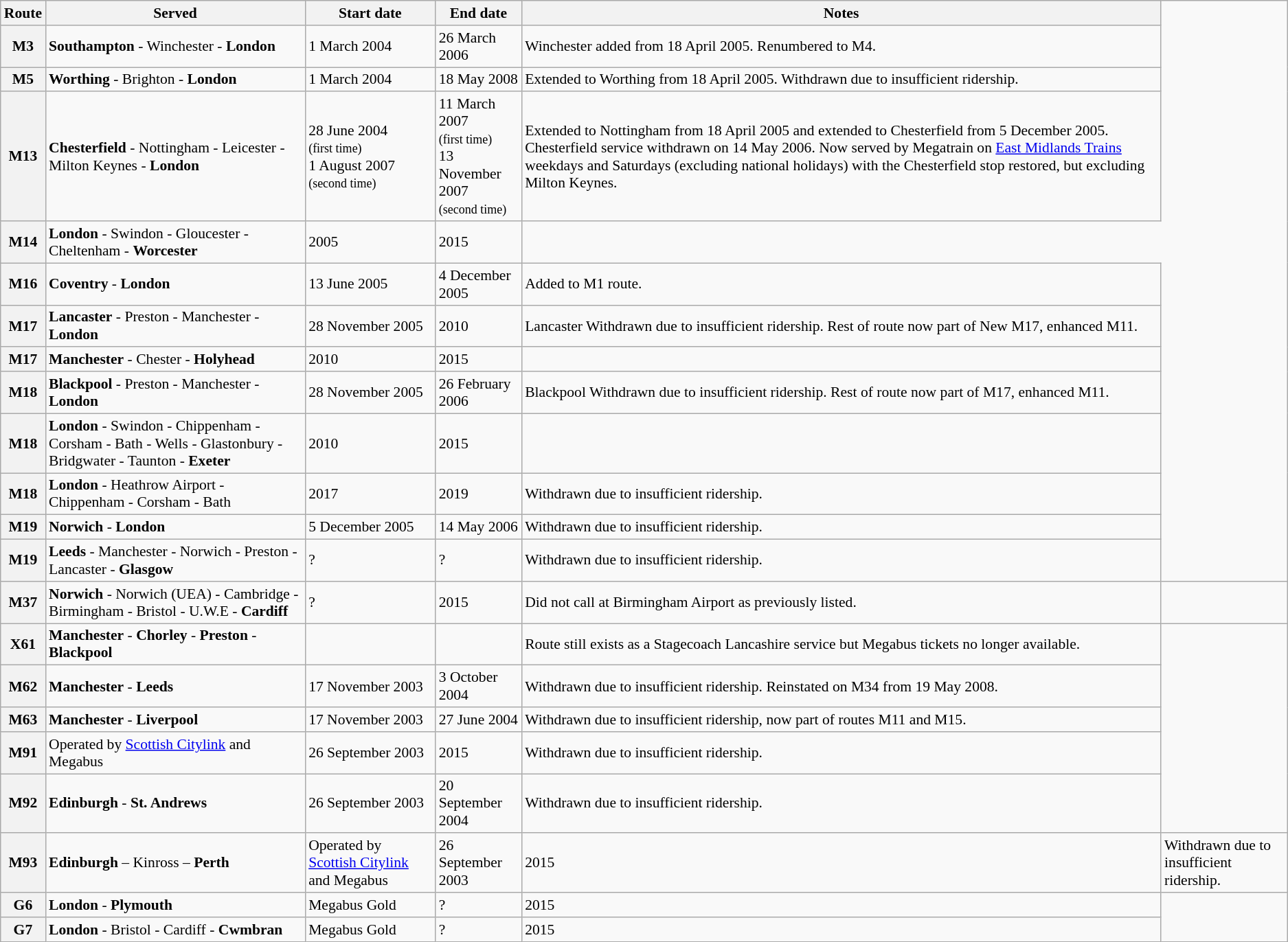<table class="wikitable" style="font-size: 90%;">
<tr>
<th>Route</th>
<th>Served</th>
<th>Start date</th>
<th>End date</th>
<th>Notes</th>
</tr>
<tr>
<th>M3</th>
<td><strong>Southampton</strong> - Winchester - <strong>London</strong></td>
<td>1 March 2004</td>
<td>26 March 2006</td>
<td>Winchester added from 18 April 2005. Renumbered to M4.</td>
</tr>
<tr>
<th>M5</th>
<td><strong>Worthing</strong> - Brighton - <strong>London</strong></td>
<td>1 March 2004</td>
<td>18 May 2008</td>
<td>Extended to Worthing from 18 April 2005. Withdrawn due to insufficient ridership.</td>
</tr>
<tr>
<th>M13</th>
<td><strong>Chesterfield</strong> - Nottingham - Leicester - Milton Keynes - <strong>London</strong></td>
<td>28 June 2004<br><small>(first time)<br></small>1 August 2007<br><small>(second time)</small></td>
<td>11 March 2007<br><small>(first time)<br></small>13 November 2007<br><small>(second time)</small></td>
<td>Extended to Nottingham from 18 April 2005 and extended to Chesterfield from 5 December 2005. Chesterfield service withdrawn on 14 May 2006. Now served by Megatrain on <a href='#'>East Midlands Trains</a> weekdays and Saturdays (excluding national holidays) with the Chesterfield stop restored, but excluding Milton Keynes.</td>
</tr>
<tr>
<th>M14</th>
<td><strong>London</strong> - Swindon - Gloucester - Cheltenham - <strong>Worcester</strong></td>
<td>2005</td>
<td>2015</td>
</tr>
<tr>
<th>M16</th>
<td><strong>Coventry</strong> - <strong>London</strong></td>
<td>13 June 2005</td>
<td>4 December 2005</td>
<td>Added to M1 route.</td>
</tr>
<tr>
<th>M17</th>
<td><strong>Lancaster</strong> - Preston - Manchester - <strong>London</strong></td>
<td>28 November 2005</td>
<td>2010</td>
<td>Lancaster Withdrawn due to insufficient ridership. Rest of route now part of New M17, enhanced M11.</td>
</tr>
<tr>
<th>M17</th>
<td><strong>Manchester</strong> - Chester - <strong>Holyhead</strong></td>
<td>2010</td>
<td>2015</td>
<td></td>
</tr>
<tr>
<th>M18</th>
<td><strong>Blackpool</strong> - Preston - Manchester - <strong>London</strong></td>
<td>28 November 2005</td>
<td>26 February 2006</td>
<td>Blackpool Withdrawn due to insufficient ridership. Rest of route now part of M17, enhanced M11.</td>
</tr>
<tr>
<th>M18</th>
<td><strong>London</strong> - Swindon - Chippenham - Corsham - Bath - Wells - Glastonbury - Bridgwater - Taunton - <strong>Exeter</strong></td>
<td>2010</td>
<td>2015</td>
<td></td>
</tr>
<tr>
<th>M18</th>
<td><strong>London</strong> - Heathrow Airport - Chippenham - Corsham - Bath</td>
<td>2017</td>
<td>2019</td>
<td>Withdrawn due to insufficient ridership.</td>
</tr>
<tr>
<th>M19</th>
<td><strong>Norwich</strong> - <strong>London</strong></td>
<td>5 December 2005</td>
<td>14 May 2006</td>
<td>Withdrawn due to insufficient ridership.</td>
</tr>
<tr>
<th>M19</th>
<td><strong>Leeds</strong> - Manchester - Norwich - Preston - Lancaster - <strong>Glasgow</strong></td>
<td>?</td>
<td>?</td>
<td>Withdrawn due to insufficient ridership.</td>
</tr>
<tr>
<th>M37</th>
<td><strong>Norwich</strong> - Norwich (UEA) - Cambridge - Birmingham - Bristol - U.W.E - <strong>Cardiff</strong></td>
<td>?</td>
<td>2015</td>
<td>Did not call at Birmingham Airport as previously listed.</td>
<td></td>
</tr>
<tr>
<th>X61</th>
<td><strong>Manchester</strong> - <strong>Chorley</strong> - <strong>Preston</strong> - <strong>Blackpool</strong></td>
<td></td>
<td></td>
<td>Route still exists as a Stagecoach Lancashire service but Megabus tickets no longer available.</td>
</tr>
<tr>
<th>M62</th>
<td><strong>Manchester</strong> - <strong>Leeds</strong></td>
<td>17 November 2003</td>
<td>3 October 2004</td>
<td>Withdrawn due to insufficient ridership. Reinstated on M34 from 19 May 2008.</td>
</tr>
<tr>
<th>M63</th>
<td><strong>Manchester</strong> - <strong>Liverpool</strong></td>
<td>17 November 2003</td>
<td>27 June 2004</td>
<td>Withdrawn due to insufficient ridership, now part of routes M11 and M15.</td>
</tr>
<tr>
<th>M91</th>
<td>Operated by <a href='#'>Scottish Citylink</a> and Megabus</td>
<td>26 September 2003</td>
<td>2015</td>
<td>Withdrawn due to insufficient ridership.</td>
</tr>
<tr>
<th>M92</th>
<td><strong>Edinburgh</strong> - <strong>St. Andrews</strong></td>
<td>26 September 2003</td>
<td>20 September 2004</td>
<td>Withdrawn due to insufficient ridership.</td>
</tr>
<tr>
<th>M93</th>
<td><strong>Edinburgh</strong> – Kinross – <strong>Perth</strong></td>
<td>Operated by <a href='#'>Scottish Citylink</a> and Megabus</td>
<td>26 September 2003</td>
<td>2015</td>
<td>Withdrawn due to insufficient ridership.</td>
</tr>
<tr>
<th>G6</th>
<td><strong>London</strong> - <strong>Plymouth</strong></td>
<td>Megabus Gold</td>
<td>?</td>
<td>2015</td>
</tr>
<tr>
<th>G7</th>
<td><strong>London</strong> - Bristol - Cardiff - <strong>Cwmbran</strong></td>
<td>Megabus Gold</td>
<td>?</td>
<td>2015</td>
</tr>
</table>
